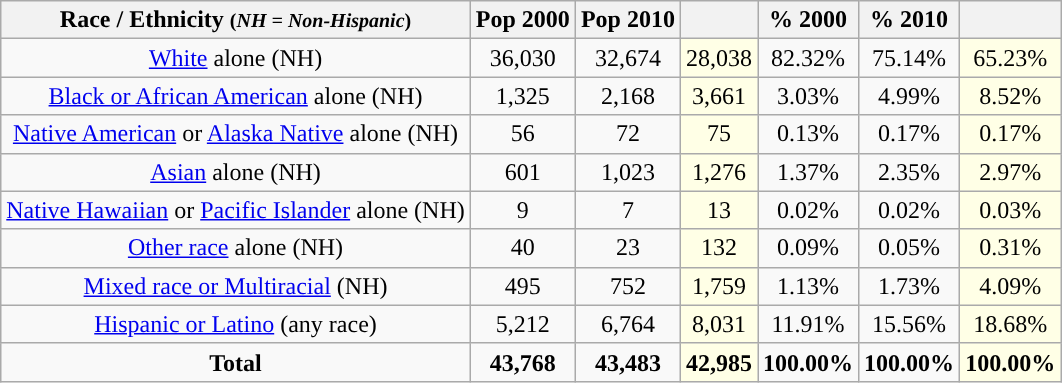<table class="wikitable" style="text-align:center;">
<tr>
<th>Race / Ethnicity <small>(<em>NH = Non-Hispanic</em>)</small></th>
<th>Pop 2000</th>
<th>Pop 2010</th>
<th></th>
<th>% 2000</th>
<th>% 2010</th>
<th></th>
</tr>
<tr>
<td><a href='#'>White</a> alone (NH)</td>
<td>36,030</td>
<td>32,674</td>
<td style='background: #ffffe6;'>28,038</td>
<td>82.32%</td>
<td>75.14%</td>
<td style='background: #ffffe6;'>65.23%</td>
</tr>
<tr>
<td><a href='#'>Black or African American</a> alone (NH)</td>
<td>1,325</td>
<td>2,168</td>
<td style='background: #ffffe6;'>3,661</td>
<td>3.03%</td>
<td>4.99%</td>
<td style='background: #ffffe6;'>8.52%</td>
</tr>
<tr>
<td><a href='#'>Native American</a> or <a href='#'>Alaska Native</a> alone (NH)</td>
<td>56</td>
<td>72</td>
<td style='background: #ffffe6;'>75</td>
<td>0.13%</td>
<td>0.17%</td>
<td style='background: #ffffe6;'>0.17%</td>
</tr>
<tr>
<td><a href='#'>Asian</a> alone (NH)</td>
<td>601</td>
<td>1,023</td>
<td style='background: #ffffe6;'>1,276</td>
<td>1.37%</td>
<td>2.35%</td>
<td style='background: #ffffe6;'>2.97%</td>
</tr>
<tr>
<td><a href='#'>Native Hawaiian</a> or <a href='#'>Pacific Islander</a> alone (NH)</td>
<td>9</td>
<td>7</td>
<td style='background: #ffffe6;'>13</td>
<td>0.02%</td>
<td>0.02%</td>
<td style='background: #ffffe6;'>0.03%</td>
</tr>
<tr>
<td><a href='#'>Other race</a> alone (NH)</td>
<td>40</td>
<td>23</td>
<td style='background: #ffffe6;'>132</td>
<td>0.09%</td>
<td>0.05%</td>
<td style='background: #ffffe6;'>0.31%</td>
</tr>
<tr>
<td><a href='#'>Mixed race or Multiracial</a> (NH)</td>
<td>495</td>
<td>752</td>
<td style='background: #ffffe6;'>1,759</td>
<td>1.13%</td>
<td>1.73%</td>
<td style='background: #ffffe6;'>4.09%</td>
</tr>
<tr>
<td><a href='#'>Hispanic or Latino</a> (any race)</td>
<td>5,212</td>
<td>6,764</td>
<td style='background: #ffffe6;'>8,031</td>
<td>11.91%</td>
<td>15.56%</td>
<td style='background: #ffffe6;'>18.68%</td>
</tr>
<tr>
<td><strong>Total</strong></td>
<td><strong>43,768</strong></td>
<td><strong>43,483</strong></td>
<td style='background: #ffffe6;'><strong>42,985</strong></td>
<td><strong>100.00%</strong></td>
<td><strong>100.00%</strong></td>
<td style='background: #ffffe6;'><strong>100.00%</strong></td>
</tr>
</table>
